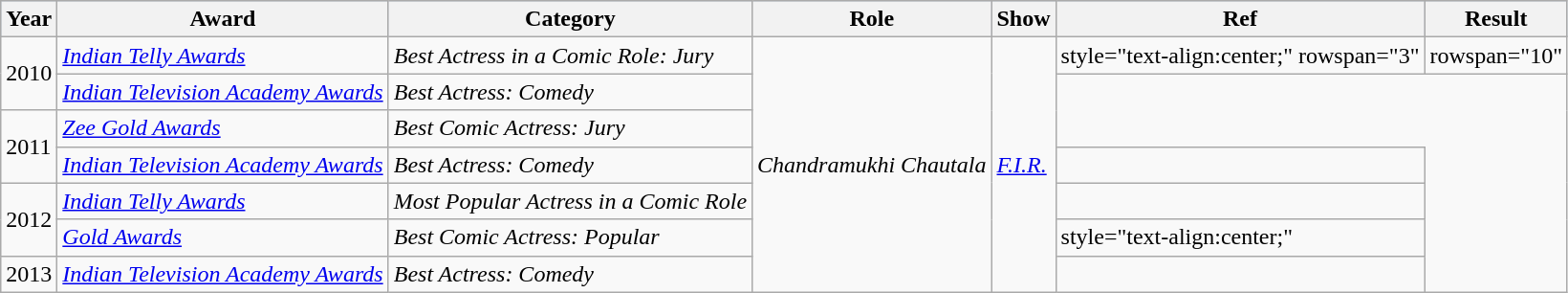<table class="wikitable">
<tr style="background:#b0c4de; text-align:center;">
<th>Year</th>
<th>Award</th>
<th>Category</th>
<th>Role</th>
<th>Show</th>
<th>Ref</th>
<th>Result</th>
</tr>
<tr>
<td rowspan="2">2010</td>
<td><em><a href='#'>Indian Telly Awards</a></em></td>
<td><em>Best Actress in a Comic Role: Jury</em></td>
<td rowspan="8"><em>Chandramukhi Chautala</em></td>
<td rowspan="8"><em><a href='#'>F.I.R.</a></em></td>
<td>style="text-align:center;" rowspan="3" </td>
<td>rowspan="10" </td>
</tr>
<tr>
<td><em><a href='#'>Indian Television Academy Awards</a></em></td>
<td><em>Best Actress: Comedy</em></td>
</tr>
<tr>
<td rowspan="2">2011</td>
<td><em><a href='#'>Zee Gold Awards</a></em></td>
<td><em>Best Comic Actress: Jury</em></td>
</tr>
<tr>
<td><em><a href='#'>Indian Television Academy Awards</a></em></td>
<td><em>Best Actress: Comedy</em></td>
<td style="text-align:center;"></td>
</tr>
<tr>
<td rowspan="2">2012</td>
<td><em><a href='#'>Indian Telly Awards</a></em></td>
<td><em>Most Popular Actress in a Comic Role</em></td>
<td style="text-align:center;"></td>
</tr>
<tr>
<td><em><a href='#'>Gold Awards</a></em></td>
<td><em>Best Comic Actress: Popular</em></td>
<td>style="text-align:center;" </td>
</tr>
<tr>
<td>2013</td>
<td><em><a href='#'>Indian Television Academy Awards</a></em></td>
<td><em>Best Actress: Comedy</em></td>
<td style="text-align:center;"></td>
</tr>
</table>
